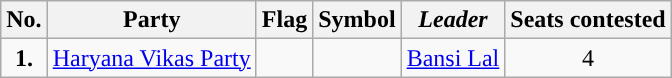<table class="wikitable">
<tr>
<th>No.</th>
<th>Party</th>
<th><strong>Flag</strong></th>
<th>Symbol</th>
<th><em>Leader</em></th>
<th>Seats contested</th>
</tr>
<tr>
<td ! style="text-align:center; background:"><strong>1.</strong></td>
<td style="text-align:center"><a href='#'>Haryana Vikas Party</a></td>
<td></td>
<td></td>
<td style="text-align:center"><a href='#'>Bansi Lal</a></td>
<td style="text-align:center">4</td>
</tr>
</table>
